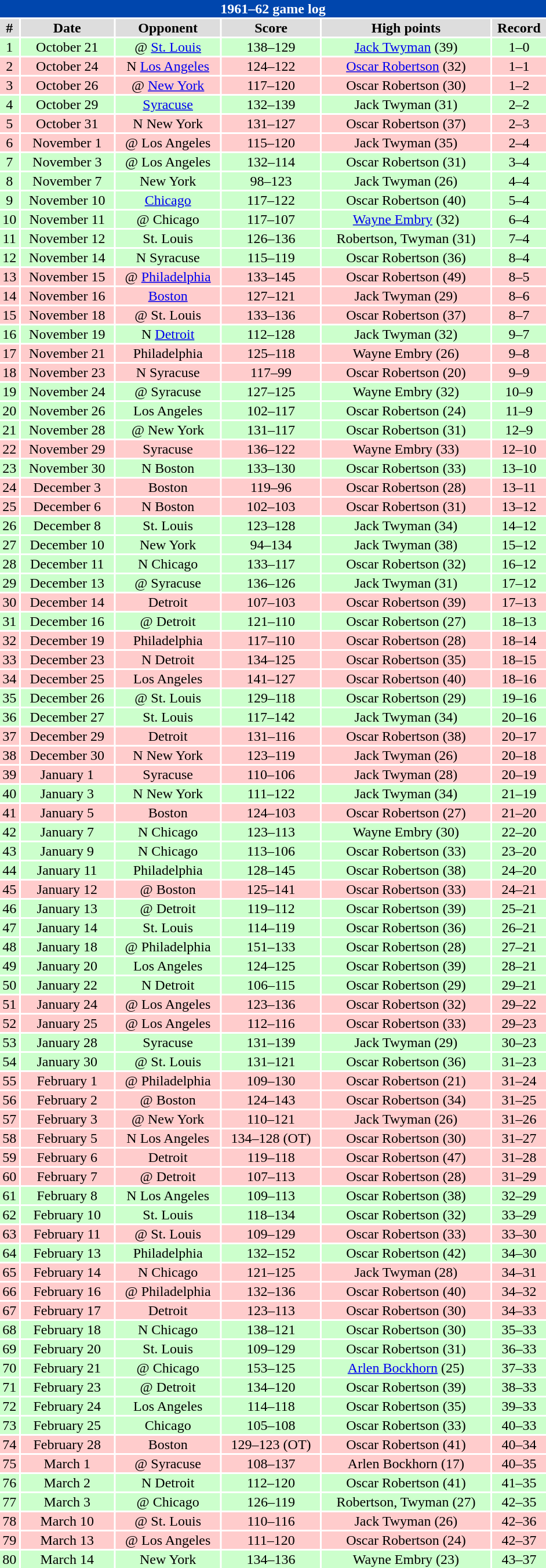<table class="toccolours collapsible" width=50% style="clear:both; margin:1.5em auto; text-align:center">
<tr>
<th colspan=11 style="background:#0046AD; color:white;">1961–62 game log</th>
</tr>
<tr align="center" bgcolor="#dddddd">
<td><strong>#</strong></td>
<td><strong>Date</strong></td>
<td><strong>Opponent</strong></td>
<td><strong>Score</strong></td>
<td><strong>High points</strong></td>
<td><strong>Record</strong></td>
</tr>
<tr align="center" bgcolor="ccffcc">
<td>1</td>
<td>October 21</td>
<td>@ <a href='#'>St. Louis</a></td>
<td>138–129</td>
<td><a href='#'>Jack Twyman</a> (39)</td>
<td>1–0</td>
</tr>
<tr align="center" bgcolor="ffcccc">
<td>2</td>
<td>October 24</td>
<td>N <a href='#'>Los Angeles</a></td>
<td>124–122</td>
<td><a href='#'>Oscar Robertson</a> (32)</td>
<td>1–1</td>
</tr>
<tr align="center" bgcolor="ffcccc">
<td>3</td>
<td>October 26</td>
<td>@ <a href='#'>New York</a></td>
<td>117–120</td>
<td>Oscar Robertson (30)</td>
<td>1–2</td>
</tr>
<tr align="center" bgcolor="ccffcc">
<td>4</td>
<td>October 29</td>
<td><a href='#'>Syracuse</a></td>
<td>132–139</td>
<td>Jack Twyman (31)</td>
<td>2–2</td>
</tr>
<tr align="center" bgcolor="ffcccc">
<td>5</td>
<td>October 31</td>
<td>N New York</td>
<td>131–127</td>
<td>Oscar Robertson (37)</td>
<td>2–3</td>
</tr>
<tr align="center" bgcolor="ffcccc">
<td>6</td>
<td>November 1</td>
<td>@ Los Angeles</td>
<td>115–120</td>
<td>Jack Twyman (35)</td>
<td>2–4</td>
</tr>
<tr align="center" bgcolor="ccffcc">
<td>7</td>
<td>November 3</td>
<td>@ Los Angeles</td>
<td>132–114</td>
<td>Oscar Robertson (31)</td>
<td>3–4</td>
</tr>
<tr align="center" bgcolor="ccffcc">
<td>8</td>
<td>November 7</td>
<td>New York</td>
<td>98–123</td>
<td>Jack Twyman (26)</td>
<td>4–4</td>
</tr>
<tr align="center" bgcolor="ccffcc">
<td>9</td>
<td>November 10</td>
<td><a href='#'>Chicago</a></td>
<td>117–122</td>
<td>Oscar Robertson (40)</td>
<td>5–4</td>
</tr>
<tr align="center" bgcolor="ccffcc">
<td>10</td>
<td>November 11</td>
<td>@ Chicago</td>
<td>117–107</td>
<td><a href='#'>Wayne Embry</a> (32)</td>
<td>6–4</td>
</tr>
<tr align="center" bgcolor="ccffcc">
<td>11</td>
<td>November 12</td>
<td>St. Louis</td>
<td>126–136</td>
<td>Robertson, Twyman (31)</td>
<td>7–4</td>
</tr>
<tr align="center" bgcolor="ccffcc">
<td>12</td>
<td>November 14</td>
<td>N Syracuse</td>
<td>115–119</td>
<td>Oscar Robertson (36)</td>
<td>8–4</td>
</tr>
<tr align="center" bgcolor="ffcccc">
<td>13</td>
<td>November 15</td>
<td>@ <a href='#'>Philadelphia</a></td>
<td>133–145</td>
<td>Oscar Robertson (49)</td>
<td>8–5</td>
</tr>
<tr align="center" bgcolor="ffcccc">
<td>14</td>
<td>November 16</td>
<td><a href='#'>Boston</a></td>
<td>127–121</td>
<td>Jack Twyman (29)</td>
<td>8–6</td>
</tr>
<tr align="center" bgcolor="ffcccc">
<td>15</td>
<td>November 18</td>
<td>@ St. Louis</td>
<td>133–136</td>
<td>Oscar Robertson (37)</td>
<td>8–7</td>
</tr>
<tr align="center" bgcolor="ccffcc">
<td>16</td>
<td>November 19</td>
<td>N <a href='#'>Detroit</a></td>
<td>112–128</td>
<td>Jack Twyman (32)</td>
<td>9–7</td>
</tr>
<tr align="center" bgcolor="ffcccc">
<td>17</td>
<td>November 21</td>
<td>Philadelphia</td>
<td>125–118</td>
<td>Wayne Embry (26)</td>
<td>9–8</td>
</tr>
<tr align="center" bgcolor="ffcccc">
<td>18</td>
<td>November 23</td>
<td>N Syracuse</td>
<td>117–99</td>
<td>Oscar Robertson (20)</td>
<td>9–9</td>
</tr>
<tr align="center" bgcolor="ccffcc">
<td>19</td>
<td>November 24</td>
<td>@ Syracuse</td>
<td>127–125</td>
<td>Wayne Embry (32)</td>
<td>10–9</td>
</tr>
<tr align="center" bgcolor="ccffcc">
<td>20</td>
<td>November 26</td>
<td>Los Angeles</td>
<td>102–117</td>
<td>Oscar Robertson (24)</td>
<td>11–9</td>
</tr>
<tr align="center" bgcolor="ccffcc">
<td>21</td>
<td>November 28</td>
<td>@ New York</td>
<td>131–117</td>
<td>Oscar Robertson (31)</td>
<td>12–9</td>
</tr>
<tr align="center" bgcolor="ffcccc">
<td>22</td>
<td>November 29</td>
<td>Syracuse</td>
<td>136–122</td>
<td>Wayne Embry (33)</td>
<td>12–10</td>
</tr>
<tr align="center" bgcolor="ccffcc">
<td>23</td>
<td>November 30</td>
<td>N Boston</td>
<td>133–130</td>
<td>Oscar Robertson (33)</td>
<td>13–10</td>
</tr>
<tr align="center" bgcolor="ffcccc">
<td>24</td>
<td>December 3</td>
<td>Boston</td>
<td>119–96</td>
<td>Oscar Robertson (28)</td>
<td>13–11</td>
</tr>
<tr align="center" bgcolor="ffcccc">
<td>25</td>
<td>December 6</td>
<td>N Boston</td>
<td>102–103</td>
<td>Oscar Robertson (31)</td>
<td>13–12</td>
</tr>
<tr align="center" bgcolor="ccffcc">
<td>26</td>
<td>December 8</td>
<td>St. Louis</td>
<td>123–128</td>
<td>Jack Twyman (34)</td>
<td>14–12</td>
</tr>
<tr align="center" bgcolor="ccffcc">
<td>27</td>
<td>December 10</td>
<td>New York</td>
<td>94–134</td>
<td>Jack Twyman (38)</td>
<td>15–12</td>
</tr>
<tr align="center" bgcolor="ccffcc">
<td>28</td>
<td>December 11</td>
<td>N Chicago</td>
<td>133–117</td>
<td>Oscar Robertson (32)</td>
<td>16–12</td>
</tr>
<tr align="center" bgcolor="ccffcc">
<td>29</td>
<td>December 13</td>
<td>@ Syracuse</td>
<td>136–126</td>
<td>Jack Twyman (31)</td>
<td>17–12</td>
</tr>
<tr align="center" bgcolor="ffcccc">
<td>30</td>
<td>December 14</td>
<td>Detroit</td>
<td>107–103</td>
<td>Oscar Robertson (39)</td>
<td>17–13</td>
</tr>
<tr align="center" bgcolor="ccffcc">
<td>31</td>
<td>December 16</td>
<td>@ Detroit</td>
<td>121–110</td>
<td>Oscar Robertson (27)</td>
<td>18–13</td>
</tr>
<tr align="center" bgcolor="ffcccc">
<td>32</td>
<td>December 19</td>
<td>Philadelphia</td>
<td>117–110</td>
<td>Oscar Robertson (28)</td>
<td>18–14</td>
</tr>
<tr align="center" bgcolor="ffcccc">
<td>33</td>
<td>December 23</td>
<td>N Detroit</td>
<td>134–125</td>
<td>Oscar Robertson (35)</td>
<td>18–15</td>
</tr>
<tr align="center" bgcolor="ffcccc">
<td>34</td>
<td>December 25</td>
<td>Los Angeles</td>
<td>141–127</td>
<td>Oscar Robertson (40)</td>
<td>18–16</td>
</tr>
<tr align="center" bgcolor="ccffcc">
<td>35</td>
<td>December 26</td>
<td>@ St. Louis</td>
<td>129–118</td>
<td>Oscar Robertson (29)</td>
<td>19–16</td>
</tr>
<tr align="center" bgcolor="ccffcc">
<td>36</td>
<td>December 27</td>
<td>St. Louis</td>
<td>117–142</td>
<td>Jack Twyman (34)</td>
<td>20–16</td>
</tr>
<tr align="center" bgcolor="ffcccc">
<td>37</td>
<td>December 29</td>
<td>Detroit</td>
<td>131–116</td>
<td>Oscar Robertson (38)</td>
<td>20–17</td>
</tr>
<tr align="center" bgcolor="ffcccc">
<td>38</td>
<td>December 30</td>
<td>N New York</td>
<td>123–119</td>
<td>Jack Twyman (26)</td>
<td>20–18</td>
</tr>
<tr align="center" bgcolor="ffcccc">
<td>39</td>
<td>January 1</td>
<td>Syracuse</td>
<td>110–106</td>
<td>Jack Twyman (28)</td>
<td>20–19</td>
</tr>
<tr align="center" bgcolor="ccffcc">
<td>40</td>
<td>January 3</td>
<td>N New York</td>
<td>111–122</td>
<td>Jack Twyman (34)</td>
<td>21–19</td>
</tr>
<tr align="center" bgcolor="ffcccc">
<td>41</td>
<td>January 5</td>
<td>Boston</td>
<td>124–103</td>
<td>Oscar Robertson (27)</td>
<td>21–20</td>
</tr>
<tr align="center" bgcolor="ccffcc">
<td>42</td>
<td>January 7</td>
<td>N Chicago</td>
<td>123–113</td>
<td>Wayne Embry (30)</td>
<td>22–20</td>
</tr>
<tr align="center" bgcolor="ccffcc">
<td>43</td>
<td>January 9</td>
<td>N Chicago</td>
<td>113–106</td>
<td>Oscar Robertson (33)</td>
<td>23–20</td>
</tr>
<tr align="center" bgcolor="ccffcc">
<td>44</td>
<td>January 11</td>
<td>Philadelphia</td>
<td>128–145</td>
<td>Oscar Robertson (38)</td>
<td>24–20</td>
</tr>
<tr align="center" bgcolor="ffcccc">
<td>45</td>
<td>January 12</td>
<td>@ Boston</td>
<td>125–141</td>
<td>Oscar Robertson (33)</td>
<td>24–21</td>
</tr>
<tr align="center" bgcolor="ccffcc">
<td>46</td>
<td>January 13</td>
<td>@ Detroit</td>
<td>119–112</td>
<td>Oscar Robertson (39)</td>
<td>25–21</td>
</tr>
<tr align="center" bgcolor="ccffcc">
<td>47</td>
<td>January 14</td>
<td>St. Louis</td>
<td>114–119</td>
<td>Oscar Robertson (36)</td>
<td>26–21</td>
</tr>
<tr align="center" bgcolor="ccffcc">
<td>48</td>
<td>January 18</td>
<td>@ Philadelphia</td>
<td>151–133</td>
<td>Oscar Robertson (28)</td>
<td>27–21</td>
</tr>
<tr align="center" bgcolor="ccffcc">
<td>49</td>
<td>January 20</td>
<td>Los Angeles</td>
<td>124–125</td>
<td>Oscar Robertson (39)</td>
<td>28–21</td>
</tr>
<tr align="center" bgcolor="ccffcc">
<td>50</td>
<td>January 22</td>
<td>N Detroit</td>
<td>106–115</td>
<td>Oscar Robertson (29)</td>
<td>29–21</td>
</tr>
<tr align="center" bgcolor="ffcccc">
<td>51</td>
<td>January 24</td>
<td>@ Los Angeles</td>
<td>123–136</td>
<td>Oscar Robertson (32)</td>
<td>29–22</td>
</tr>
<tr align="center" bgcolor="ffcccc">
<td>52</td>
<td>January 25</td>
<td>@ Los Angeles</td>
<td>112–116</td>
<td>Oscar Robertson (33)</td>
<td>29–23</td>
</tr>
<tr align="center" bgcolor="ccffcc">
<td>53</td>
<td>January 28</td>
<td>Syracuse</td>
<td>131–139</td>
<td>Jack Twyman (29)</td>
<td>30–23</td>
</tr>
<tr align="center" bgcolor="ccffcc">
<td>54</td>
<td>January 30</td>
<td>@ St. Louis</td>
<td>131–121</td>
<td>Oscar Robertson (36)</td>
<td>31–23</td>
</tr>
<tr align="center" bgcolor="ffcccc">
<td>55</td>
<td>February 1</td>
<td>@ Philadelphia</td>
<td>109–130</td>
<td>Oscar Robertson (21)</td>
<td>31–24</td>
</tr>
<tr align="center" bgcolor="ffcccc">
<td>56</td>
<td>February 2</td>
<td>@ Boston</td>
<td>124–143</td>
<td>Oscar Robertson (34)</td>
<td>31–25</td>
</tr>
<tr align="center" bgcolor="ffcccc">
<td>57</td>
<td>February 3</td>
<td>@ New York</td>
<td>110–121</td>
<td>Jack Twyman (26)</td>
<td>31–26</td>
</tr>
<tr align="center" bgcolor="ffcccc">
<td>58</td>
<td>February 5</td>
<td>N Los Angeles</td>
<td>134–128 (OT)</td>
<td>Oscar Robertson (30)</td>
<td>31–27</td>
</tr>
<tr align="center" bgcolor="ffcccc">
<td>59</td>
<td>February 6</td>
<td>Detroit</td>
<td>119–118</td>
<td>Oscar Robertson (47)</td>
<td>31–28</td>
</tr>
<tr align="center" bgcolor="ffcccc">
<td>60</td>
<td>February 7</td>
<td>@ Detroit</td>
<td>107–113</td>
<td>Oscar Robertson (28)</td>
<td>31–29</td>
</tr>
<tr align="center" bgcolor="ccffcc">
<td>61</td>
<td>February 8</td>
<td>N Los Angeles</td>
<td>109–113</td>
<td>Oscar Robertson (38)</td>
<td>32–29</td>
</tr>
<tr align="center" bgcolor="ccffcc">
<td>62</td>
<td>February 10</td>
<td>St. Louis</td>
<td>118–134</td>
<td>Oscar Robertson (32)</td>
<td>33–29</td>
</tr>
<tr align="center" bgcolor="ffcccc">
<td>63</td>
<td>February 11</td>
<td>@ St. Louis</td>
<td>109–129</td>
<td>Oscar Robertson (33)</td>
<td>33–30</td>
</tr>
<tr align="center" bgcolor="ccffcc">
<td>64</td>
<td>February 13</td>
<td>Philadelphia</td>
<td>132–152</td>
<td>Oscar Robertson (42)</td>
<td>34–30</td>
</tr>
<tr align="center" bgcolor="ffcccc">
<td>65</td>
<td>February 14</td>
<td>N Chicago</td>
<td>121–125</td>
<td>Jack Twyman (28)</td>
<td>34–31</td>
</tr>
<tr align="center" bgcolor="ffcccc">
<td>66</td>
<td>February 16</td>
<td>@ Philadelphia</td>
<td>132–136</td>
<td>Oscar Robertson (40)</td>
<td>34–32</td>
</tr>
<tr align="center" bgcolor="ffcccc">
<td>67</td>
<td>February 17</td>
<td>Detroit</td>
<td>123–113</td>
<td>Oscar Robertson (30)</td>
<td>34–33</td>
</tr>
<tr align="center" bgcolor="ccffcc">
<td>68</td>
<td>February 18</td>
<td>N Chicago</td>
<td>138–121</td>
<td>Oscar Robertson (30)</td>
<td>35–33</td>
</tr>
<tr align="center" bgcolor="ccffcc">
<td>69</td>
<td>February 20</td>
<td>St. Louis</td>
<td>109–129</td>
<td>Oscar Robertson (31)</td>
<td>36–33</td>
</tr>
<tr align="center" bgcolor="ccffcc">
<td>70</td>
<td>February 21</td>
<td>@ Chicago</td>
<td>153–125</td>
<td><a href='#'>Arlen Bockhorn</a> (25)</td>
<td>37–33</td>
</tr>
<tr align="center" bgcolor="ccffcc">
<td>71</td>
<td>February 23</td>
<td>@ Detroit</td>
<td>134–120</td>
<td>Oscar Robertson (39)</td>
<td>38–33</td>
</tr>
<tr align="center" bgcolor="ccffcc">
<td>72</td>
<td>February 24</td>
<td>Los Angeles</td>
<td>114–118</td>
<td>Oscar Robertson (35)</td>
<td>39–33</td>
</tr>
<tr align="center" bgcolor="ccffcc">
<td>73</td>
<td>February 25</td>
<td>Chicago</td>
<td>105–108</td>
<td>Oscar Robertson (33)</td>
<td>40–33</td>
</tr>
<tr align="center" bgcolor="ffcccc">
<td>74</td>
<td>February 28</td>
<td>Boston</td>
<td>129–123 (OT)</td>
<td>Oscar Robertson (41)</td>
<td>40–34</td>
</tr>
<tr align="center" bgcolor="ffcccc">
<td>75</td>
<td>March 1</td>
<td>@ Syracuse</td>
<td>108–137</td>
<td>Arlen Bockhorn (17)</td>
<td>40–35</td>
</tr>
<tr align="center" bgcolor="ccffcc">
<td>76</td>
<td>March 2</td>
<td>N Detroit</td>
<td>112–120</td>
<td>Oscar Robertson (41)</td>
<td>41–35</td>
</tr>
<tr align="center" bgcolor="ccffcc">
<td>77</td>
<td>March 3</td>
<td>@ Chicago</td>
<td>126–119</td>
<td>Robertson, Twyman (27)</td>
<td>42–35</td>
</tr>
<tr align="center" bgcolor="ffcccc">
<td>78</td>
<td>March 10</td>
<td>@ St. Louis</td>
<td>110–116</td>
<td>Jack Twyman (26)</td>
<td>42–36</td>
</tr>
<tr align="center" bgcolor="ffcccc">
<td>79</td>
<td>March 13</td>
<td>@ Los Angeles</td>
<td>111–120</td>
<td>Oscar Robertson (24)</td>
<td>42–37</td>
</tr>
<tr align="center" bgcolor="ccffcc">
<td>80</td>
<td>March 14</td>
<td>New York</td>
<td>134–136</td>
<td>Wayne Embry (23)</td>
<td>43–37</td>
</tr>
</table>
